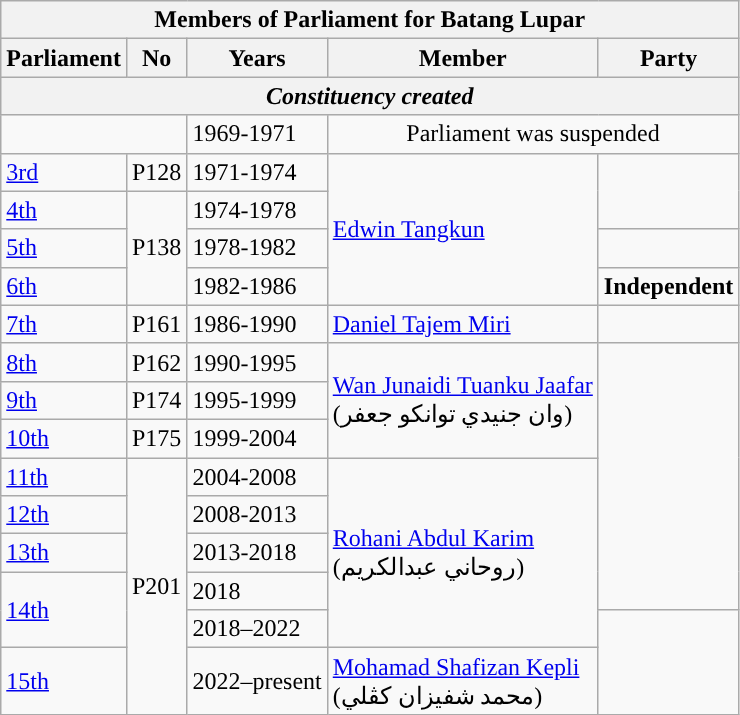<table class=wikitable>
<tr>
<th colspan="5">Members of Parliament for Batang Lupar</th>
</tr>
<tr>
<th>Parliament</th>
<th>No</th>
<th>Years</th>
<th>Member</th>
<th>Party</th>
</tr>
<tr>
<th colspan="5" align="center"><em>Constituency created</em></th>
</tr>
<tr>
<td colspan="2"></td>
<td>1969-1971</td>
<td colspan=2 align=center>Parliament was suspended</td>
</tr>
<tr>
<td><a href='#'>3rd</a></td>
<td>P128</td>
<td>1971-1974</td>
<td rowspan=4><a href='#'>Edwin Tangkun</a></td>
<td rowspan=2></td>
</tr>
<tr>
<td><a href='#'>4th</a></td>
<td rowspan="3">P138</td>
<td>1974-1978</td>
</tr>
<tr>
<td><a href='#'>5th</a></td>
<td>1978-1982</td>
<td></td>
</tr>
<tr>
<td><a href='#'>6th</a></td>
<td>1982-1986</td>
<td><strong>Independent</strong></td>
</tr>
<tr>
<td><a href='#'>7th</a></td>
<td>P161</td>
<td>1986-1990</td>
<td><a href='#'>Daniel Tajem Miri</a></td>
<td></td>
</tr>
<tr>
<td><a href='#'>8th</a></td>
<td>P162</td>
<td>1990-1995</td>
<td rowspan=3><a href='#'>Wan Junaidi Tuanku Jaafar</a><br>(وان جنيدي توانكو جعفر)</td>
<td rowspan="7"></td>
</tr>
<tr>
<td><a href='#'>9th</a></td>
<td>P174</td>
<td>1995-1999</td>
</tr>
<tr>
<td><a href='#'>10th</a></td>
<td>P175</td>
<td>1999-2004</td>
</tr>
<tr>
<td><a href='#'>11th</a></td>
<td rowspan="6">P201</td>
<td>2004-2008</td>
<td rowspan=5><a href='#'>Rohani Abdul Karim</a><br>(روحاني عبدالكريم)</td>
</tr>
<tr>
<td><a href='#'>12th</a></td>
<td>2008-2013</td>
</tr>
<tr>
<td><a href='#'>13th</a></td>
<td>2013-2018</td>
</tr>
<tr>
<td rowspan=2><a href='#'>14th</a></td>
<td>2018</td>
</tr>
<tr>
<td>2018–2022</td>
<td rowspan="2"></td>
</tr>
<tr>
<td><a href='#'>15th</a></td>
<td>2022–present</td>
<td><a href='#'>Mohamad Shafizan Kepli</a> <br>(محمد شفيزان كڤلي)</td>
</tr>
</table>
